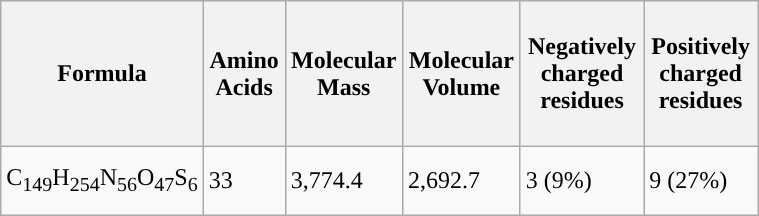<table class="wikitable" style="width: 40%; height: 9em;">
<tr>
<th>Formula</th>
<th>Amino Acids</th>
<th>Molecular Mass</th>
<th>Molecular Volume</th>
<th>Negatively charged residues</th>
<th>Positively charged residues</th>
</tr>
<tr>
<td>C<sub>149</sub>H<sub>254</sub>N<sub>56</sub>O<sub>47</sub>S<sub>6</sub></td>
<td>33</td>
<td>3,774.4</td>
<td>2,692.7</td>
<td>3 (9%)</td>
<td>9 (27%)</td>
</tr>
</table>
